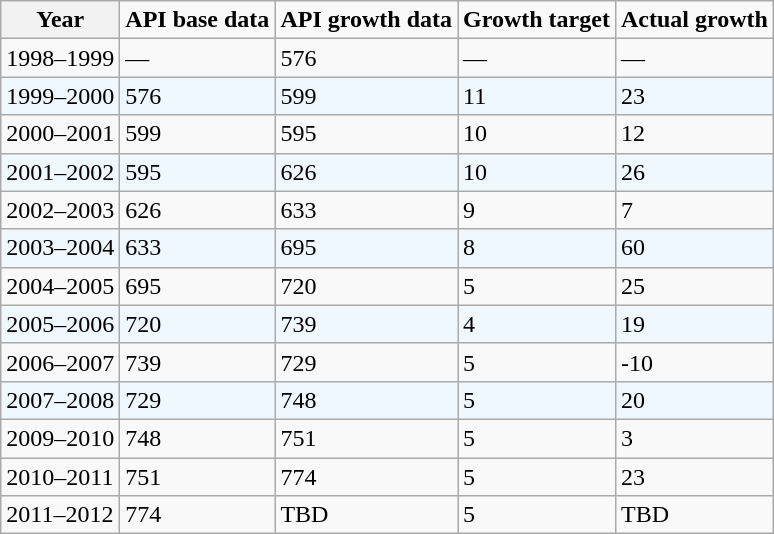<table class="wikitable">
<tr ">
<th>Year</th>
<td><strong>API base data</strong></td>
<td><strong>API growth data</strong></td>
<td><strong>Growth target</strong></td>
<td><strong>Actual growth</strong></td>
</tr>
<tr>
<td>1998–1999</td>
<td>—</td>
<td>576</td>
<td>—</td>
<td>—</td>
</tr>
<tr style="background:#f0f8ff;">
<td>1999–2000</td>
<td>576</td>
<td>599</td>
<td>11</td>
<td>23</td>
</tr>
<tr>
<td>2000–2001</td>
<td>599</td>
<td>595</td>
<td>10</td>
<td>12</td>
</tr>
<tr style="background:#f0f8ff;">
<td>2001–2002</td>
<td>595</td>
<td>626</td>
<td>10</td>
<td>26</td>
</tr>
<tr>
<td>2002–2003</td>
<td>626</td>
<td>633</td>
<td>9</td>
<td>7</td>
</tr>
<tr style="background:#f0f8ff;">
<td>2003–2004</td>
<td>633</td>
<td>695</td>
<td>8</td>
<td>60</td>
</tr>
<tr>
<td>2004–2005</td>
<td>695</td>
<td>720</td>
<td>5</td>
<td>25</td>
</tr>
<tr style="background:#f0f8ff;">
<td>2005–2006</td>
<td>720</td>
<td>739</td>
<td>4</td>
<td>19</td>
</tr>
<tr>
<td>2006–2007</td>
<td>739</td>
<td>729</td>
<td>5</td>
<td>-10</td>
</tr>
<tr style="background:#f0f8ff;">
<td>2007–2008</td>
<td>729</td>
<td>748</td>
<td>5</td>
<td>20</td>
</tr>
<tr>
<td>2009–2010</td>
<td>748</td>
<td>751</td>
<td>5</td>
<td>3</td>
</tr>
<tr>
<td>2010–2011</td>
<td>751</td>
<td>774</td>
<td>5</td>
<td>23</td>
</tr>
<tr>
<td>2011–2012</td>
<td>774</td>
<td>TBD</td>
<td>5</td>
<td>TBD</td>
</tr>
</table>
